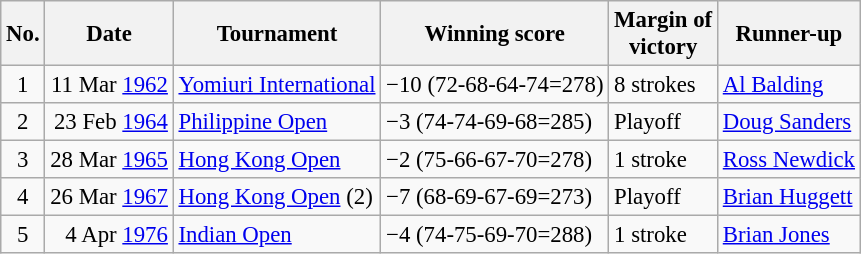<table class="wikitable" style="font-size:95%;">
<tr>
<th>No.</th>
<th>Date</th>
<th>Tournament</th>
<th>Winning score</th>
<th>Margin of<br>victory</th>
<th>Runner-up</th>
</tr>
<tr>
<td align=center>1</td>
<td align=right>11 Mar <a href='#'>1962</a></td>
<td><a href='#'>Yomiuri International</a></td>
<td>−10 (72-68-64-74=278)</td>
<td>8 strokes</td>
<td> <a href='#'>Al Balding</a></td>
</tr>
<tr>
<td align=center>2</td>
<td align=right>23 Feb <a href='#'>1964</a></td>
<td><a href='#'>Philippine Open</a></td>
<td>−3 (74-74-69-68=285)</td>
<td>Playoff</td>
<td> <a href='#'>Doug Sanders</a></td>
</tr>
<tr>
<td align=center>3</td>
<td align=right>28 Mar <a href='#'>1965</a></td>
<td><a href='#'>Hong Kong Open</a></td>
<td>−2 (75-66-67-70=278)</td>
<td>1 stroke</td>
<td> <a href='#'>Ross Newdick</a></td>
</tr>
<tr>
<td align=center>4</td>
<td align=right>26 Mar <a href='#'>1967</a></td>
<td><a href='#'>Hong Kong Open</a> (2)</td>
<td>−7 (68-69-67-69=273)</td>
<td>Playoff</td>
<td> <a href='#'>Brian Huggett</a></td>
</tr>
<tr>
<td align=center>5</td>
<td align=right>4 Apr <a href='#'>1976</a></td>
<td><a href='#'>Indian Open</a></td>
<td>−4 (74-75-69-70=288)</td>
<td>1 stroke</td>
<td> <a href='#'>Brian Jones</a></td>
</tr>
</table>
